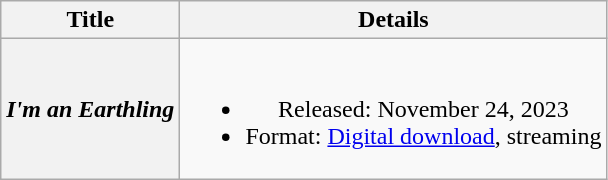<table class="wikitable plainrowheaders" style="text-align:center;">
<tr>
<th scope="col">Title</th>
<th scope="col">Details</th>
</tr>
<tr>
<th scope="row"><em>I'm an Earthling</em></th>
<td><br><ul><li>Released: November 24, 2023</li><li>Format: <a href='#'>Digital download</a>, streaming</li></ul></td>
</tr>
</table>
